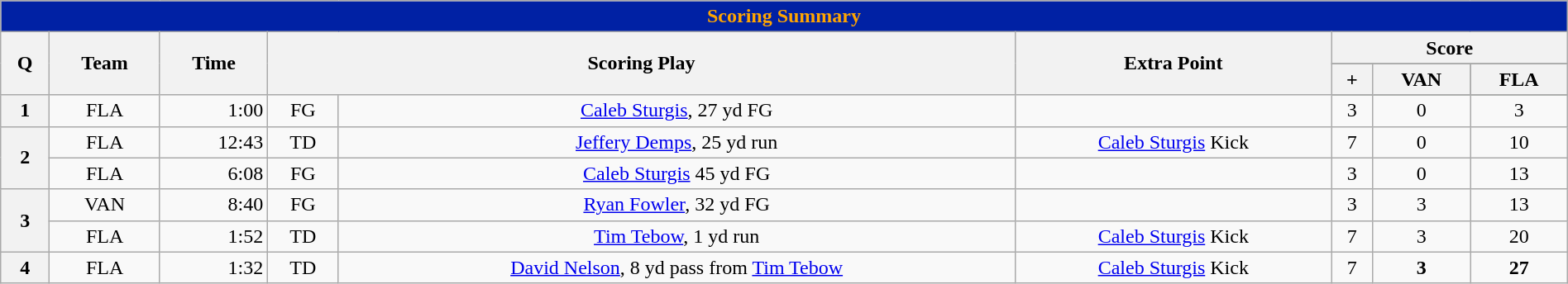<table class="wikitable collapsible collapsed" width=100% style="text-align:center; font-size: 15% border 1px solid #FF4A00">
<tr>
<th colspan=9; style="background:#0021A4; color:orange">Scoring Summary</th>
</tr>
<tr>
<th rowspan=2>Q</th>
<th rowspan=2>Team</th>
<th rowspan=2>Time</th>
<th colspan=2 rowspan=2>Scoring Play</th>
<th rowspan=2>Extra Point</th>
<th colspan=3>Score</th>
</tr>
<tr align="center" bgcolor=#0021A4;>
<th>+</th>
<th>VAN</th>
<th>FLA</th>
</tr>
<tr align="center">
<th>1</th>
<td>FLA</td>
<td align=right>1:00</td>
<td>FG</td>
<td><a href='#'>Caleb Sturgis</a>, 27 yd FG</td>
<td></td>
<td>3</td>
<td>0</td>
<td>3</td>
</tr>
<tr align="center">
<th rowspan=2>2</th>
<td>FLA</td>
<td align=right>12:43</td>
<td>TD</td>
<td><a href='#'>Jeffery Demps</a>, 25 yd run</td>
<td><a href='#'>Caleb Sturgis</a> Kick</td>
<td>7</td>
<td>0</td>
<td>10</td>
</tr>
<tr align="center">
<td>FLA</td>
<td align=right>6:08</td>
<td>FG</td>
<td><a href='#'>Caleb Sturgis</a> 45 yd FG</td>
<td></td>
<td>3</td>
<td>0</td>
<td>13</td>
</tr>
<tr align="center">
<th rowspan=2>3</th>
<td>VAN</td>
<td align=right>8:40</td>
<td>FG</td>
<td><a href='#'>Ryan Fowler</a>, 32 yd FG</td>
<td></td>
<td>3</td>
<td>3</td>
<td>13</td>
</tr>
<tr align="center">
<td>FLA</td>
<td align=right>1:52</td>
<td>TD</td>
<td><a href='#'>Tim Tebow</a>, 1 yd run</td>
<td><a href='#'>Caleb Sturgis</a> Kick</td>
<td>7</td>
<td>3</td>
<td>20</td>
</tr>
<tr align="center">
<th>4</th>
<td>FLA</td>
<td align=right>1:32</td>
<td>TD</td>
<td><a href='#'>David Nelson</a>, 8 yd pass from <a href='#'>Tim Tebow</a></td>
<td><a href='#'>Caleb Sturgis</a> Kick</td>
<td>7</td>
<td><strong>3</strong></td>
<td><strong>27</strong></td>
</tr>
</table>
